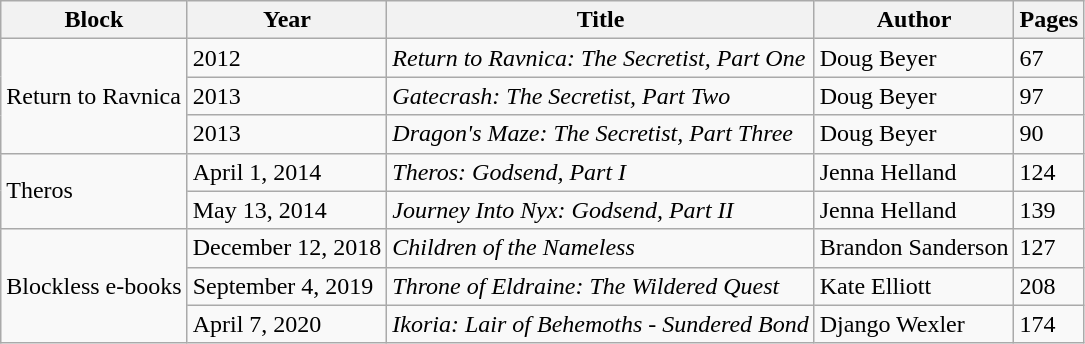<table class="wikitable">
<tr>
<th>Block</th>
<th>Year</th>
<th>Title</th>
<th>Author</th>
<th>Pages</th>
</tr>
<tr>
<td rowspan="3">Return to Ravnica</td>
<td>2012</td>
<td><em>Return to Ravnica: The Secretist, Part One</em></td>
<td>Doug Beyer</td>
<td>67</td>
</tr>
<tr>
<td>2013</td>
<td><em>Gatecrash: The Secretist, Part Two</em></td>
<td>Doug Beyer</td>
<td>97</td>
</tr>
<tr>
<td>2013</td>
<td><em>Dragon's Maze: The Secretist, Part Three</em></td>
<td>Doug Beyer</td>
<td>90</td>
</tr>
<tr>
<td rowspan="2">Theros</td>
<td>April 1, 2014</td>
<td><em>Theros: Godsend, Part I</em></td>
<td>Jenna Helland</td>
<td>124</td>
</tr>
<tr>
<td>May 13, 2014</td>
<td><em>Journey Into Nyx: Godsend, Part II</em></td>
<td>Jenna Helland</td>
<td>139</td>
</tr>
<tr>
<td rowspan="4">Blockless e-books</td>
<td>December 12, 2018</td>
<td><em>Children of the Nameless</em></td>
<td>Brandon Sanderson</td>
<td>127</td>
</tr>
<tr>
<td>September 4, 2019</td>
<td><em>Throne of Eldraine: The Wildered Quest</em></td>
<td>Kate Elliott</td>
<td>208</td>
</tr>
<tr>
<td>April 7, 2020</td>
<td><em>Ikoria: Lair of Behemoths - Sundered Bond</em></td>
<td>Django Wexler</td>
<td>174</td>
</tr>
</table>
